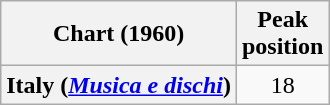<table class="wikitable plainrowheaders" style="text-align:center">
<tr>
<th scope="col">Chart (1960)</th>
<th scope="col">Peak<br>position</th>
</tr>
<tr>
<th scope="row">Italy (<em><a href='#'>Musica e dischi</a></em>)</th>
<td>18</td>
</tr>
</table>
